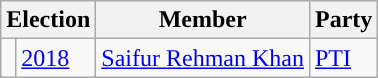<table class="wikitable">
<tr>
<th colspan="2">Election</th>
<th>Member</th>
<th>Party</th>
</tr>
<tr>
<td style="background-color: "></td>
<td><a href='#'>2018</a></td>
<td><a href='#'>Saifur Rehman Khan</a></td>
<td><a href='#'>PTI</a></td>
</tr>
</table>
